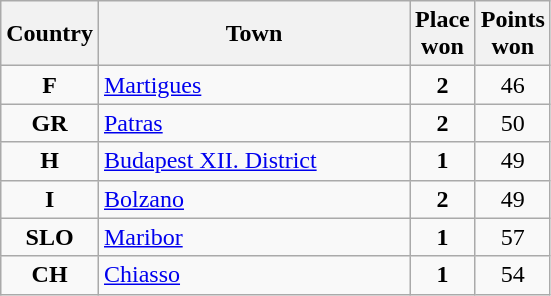<table class="wikitable" style="text-align;">
<tr>
<th width="25">Country</th>
<th width="200">Town</th>
<th width="25">Place won</th>
<th width="25">Points won</th>
</tr>
<tr>
<td align="center"><strong>F</strong></td>
<td align="left"><a href='#'>Martigues</a></td>
<td align="center"><strong>2</strong></td>
<td align="center">46</td>
</tr>
<tr>
<td align="center"><strong>GR</strong></td>
<td align="left"><a href='#'>Patras</a></td>
<td align="center"><strong>2</strong></td>
<td align="center">50</td>
</tr>
<tr>
<td align="center"><strong>H</strong></td>
<td align="left"><a href='#'>Budapest XII. District</a></td>
<td align="center"><strong>1</strong></td>
<td align="center">49</td>
</tr>
<tr>
<td align="center"><strong>I</strong></td>
<td align="left"><a href='#'>Bolzano</a></td>
<td align="center"><strong>2</strong></td>
<td align="center">49</td>
</tr>
<tr>
<td align="center"><strong>SLO</strong></td>
<td align="left"><a href='#'>Maribor</a></td>
<td align="center"><strong>1</strong></td>
<td align="center">57</td>
</tr>
<tr>
<td align="center"><strong>CH</strong></td>
<td align="left"><a href='#'>Chiasso</a></td>
<td align="center"><strong>1</strong></td>
<td align="center">54</td>
</tr>
</table>
